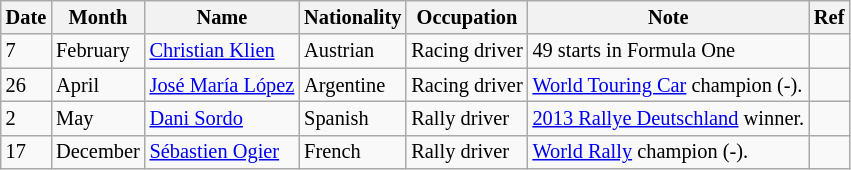<table class="wikitable" style="font-size:85%;">
<tr>
<th>Date</th>
<th>Month</th>
<th>Name</th>
<th>Nationality</th>
<th>Occupation</th>
<th>Note</th>
<th>Ref</th>
</tr>
<tr>
<td>7</td>
<td>February</td>
<td><a href='#'>Christian Klien</a></td>
<td>Austrian</td>
<td>Racing driver</td>
<td>49 starts in Formula One</td>
<td></td>
</tr>
<tr>
<td>26</td>
<td>April</td>
<td><a href='#'>José María López</a></td>
<td>Argentine</td>
<td>Racing driver</td>
<td><a href='#'>World Touring Car</a> champion (-).</td>
<td></td>
</tr>
<tr>
<td>2</td>
<td>May</td>
<td><a href='#'>Dani Sordo</a></td>
<td>Spanish</td>
<td>Rally driver</td>
<td><a href='#'>2013 Rallye Deutschland</a> winner.</td>
<td></td>
</tr>
<tr>
<td>17</td>
<td>December</td>
<td><a href='#'>Sébastien Ogier</a></td>
<td>French</td>
<td>Rally driver</td>
<td><a href='#'>World Rally</a> champion (-).</td>
<td></td>
</tr>
</table>
